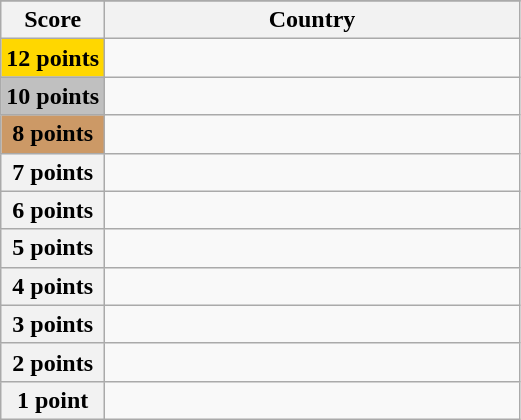<table class="wikitable">
<tr>
</tr>
<tr>
<th scope="col" width="20%">Score</th>
<th scope="col">Country</th>
</tr>
<tr>
<th scope="row" style="background:gold">12 points</th>
<td></td>
</tr>
<tr>
<th scope="row" style="background:silver">10 points</th>
<td></td>
</tr>
<tr>
<th scope="row" style="background:#CC9966">8 points</th>
<td></td>
</tr>
<tr>
<th scope="row">7 points</th>
<td></td>
</tr>
<tr>
<th scope="row">6 points</th>
<td></td>
</tr>
<tr>
<th scope="row">5 points</th>
<td></td>
</tr>
<tr>
<th scope="row">4 points</th>
<td></td>
</tr>
<tr>
<th scope="row">3 points</th>
<td></td>
</tr>
<tr>
<th scope="row">2 points</th>
<td></td>
</tr>
<tr>
<th scope="row">1 point</th>
<td></td>
</tr>
</table>
